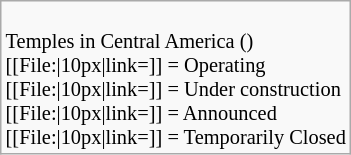<table class="wikitable floatright" style="font-size: 85%;">
<tr>
<td><br>Temples in Central America ()<br>
[[File:|10px|link=]] = Operating<br>
[[File:|10px|link=]] = Under construction<br>
[[File:|10px|link=]] = Announced<br>
[[File:|10px|link=]] = Temporarily Closed</td>
</tr>
</table>
